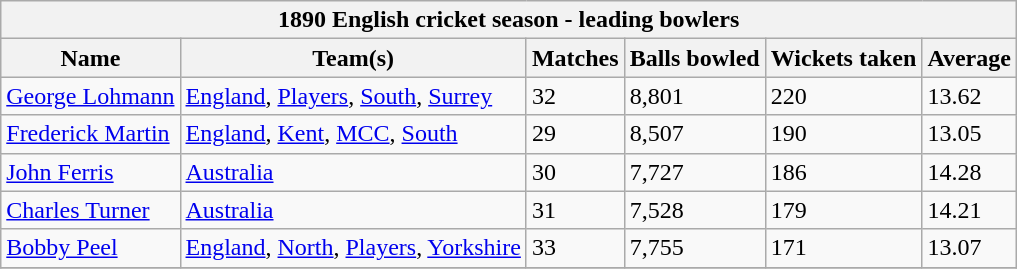<table class="wikitable">
<tr>
<th bgcolor="#efefef" colspan="6">1890 English cricket season - leading bowlers</th>
</tr>
<tr bgcolor="#efefef">
<th>Name</th>
<th>Team(s)</th>
<th>Matches</th>
<th>Balls bowled</th>
<th>Wickets taken</th>
<th>Average</th>
</tr>
<tr>
<td><a href='#'>George Lohmann</a></td>
<td><a href='#'>England</a>, <a href='#'>Players</a>, <a href='#'>South</a>, <a href='#'>Surrey</a></td>
<td>32</td>
<td>8,801</td>
<td>220</td>
<td>13.62</td>
</tr>
<tr>
<td><a href='#'>Frederick Martin</a></td>
<td><a href='#'>England</a>, <a href='#'>Kent</a>, <a href='#'>MCC</a>, <a href='#'>South</a></td>
<td>29</td>
<td>8,507</td>
<td>190</td>
<td>13.05</td>
</tr>
<tr>
<td><a href='#'>John Ferris</a></td>
<td><a href='#'>Australia</a></td>
<td>30</td>
<td>7,727</td>
<td>186</td>
<td>14.28</td>
</tr>
<tr>
<td><a href='#'>Charles Turner</a></td>
<td><a href='#'>Australia</a></td>
<td>31</td>
<td>7,528</td>
<td>179</td>
<td>14.21</td>
</tr>
<tr>
<td><a href='#'>Bobby Peel</a></td>
<td><a href='#'>England</a>, <a href='#'>North</a>, <a href='#'>Players</a>, <a href='#'>Yorkshire</a></td>
<td>33</td>
<td>7,755</td>
<td>171</td>
<td>13.07</td>
</tr>
<tr>
</tr>
</table>
